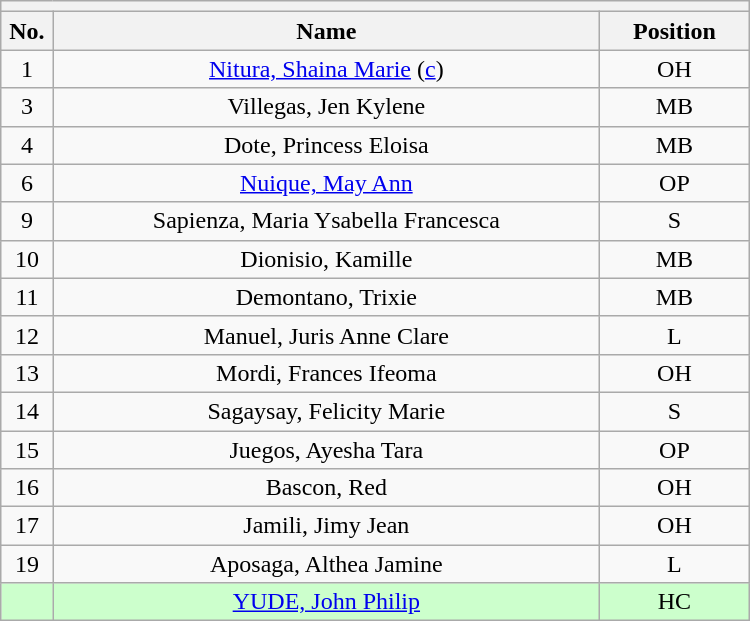<table class="wikitable mw-collapsible mw-collapsed" style="text-align:center; width:500px; border:none">
<tr>
<th style="text-align:center" colspan="3"></th>
</tr>
<tr>
<th style="width:7%">No.</th>
<th>Name</th>
<th style="width:20%">Position</th>
</tr>
<tr>
<td>1</td>
<td><a href='#'>Nitura, Shaina Marie</a> (<a href='#'>c</a>)</td>
<td>OH</td>
</tr>
<tr>
<td>3</td>
<td>Villegas, Jen Kylene</td>
<td>MB</td>
</tr>
<tr>
<td>4</td>
<td>Dote, Princess Eloisa</td>
<td>MB</td>
</tr>
<tr>
<td>6</td>
<td><a href='#'>Nuique, May Ann</a></td>
<td>OP</td>
</tr>
<tr>
<td>9</td>
<td>Sapienza, Maria Ysabella Francesca</td>
<td>S</td>
</tr>
<tr>
<td>10</td>
<td>Dionisio, Kamille</td>
<td>MB</td>
</tr>
<tr>
<td>11</td>
<td>Demontano, Trixie</td>
<td>MB</td>
</tr>
<tr>
<td>12</td>
<td>Manuel, Juris Anne Clare</td>
<td>L</td>
</tr>
<tr>
<td>13</td>
<td>Mordi, Frances Ifeoma</td>
<td>OH</td>
</tr>
<tr>
<td>14</td>
<td>Sagaysay, Felicity Marie</td>
<td>S</td>
</tr>
<tr>
<td>15</td>
<td>Juegos, Ayesha Tara</td>
<td>OP</td>
</tr>
<tr>
<td>16</td>
<td>Bascon, Red</td>
<td>OH</td>
</tr>
<tr>
<td>17</td>
<td>Jamili, Jimy Jean</td>
<td>OH</td>
</tr>
<tr>
<td>19</td>
<td>Aposaga, Althea Jamine</td>
<td>L</td>
</tr>
<tr bgcolor=#CCFFCC>
<td></td>
<td><a href='#'>YUDE, John Philip</a></td>
<td>HC</td>
</tr>
</table>
